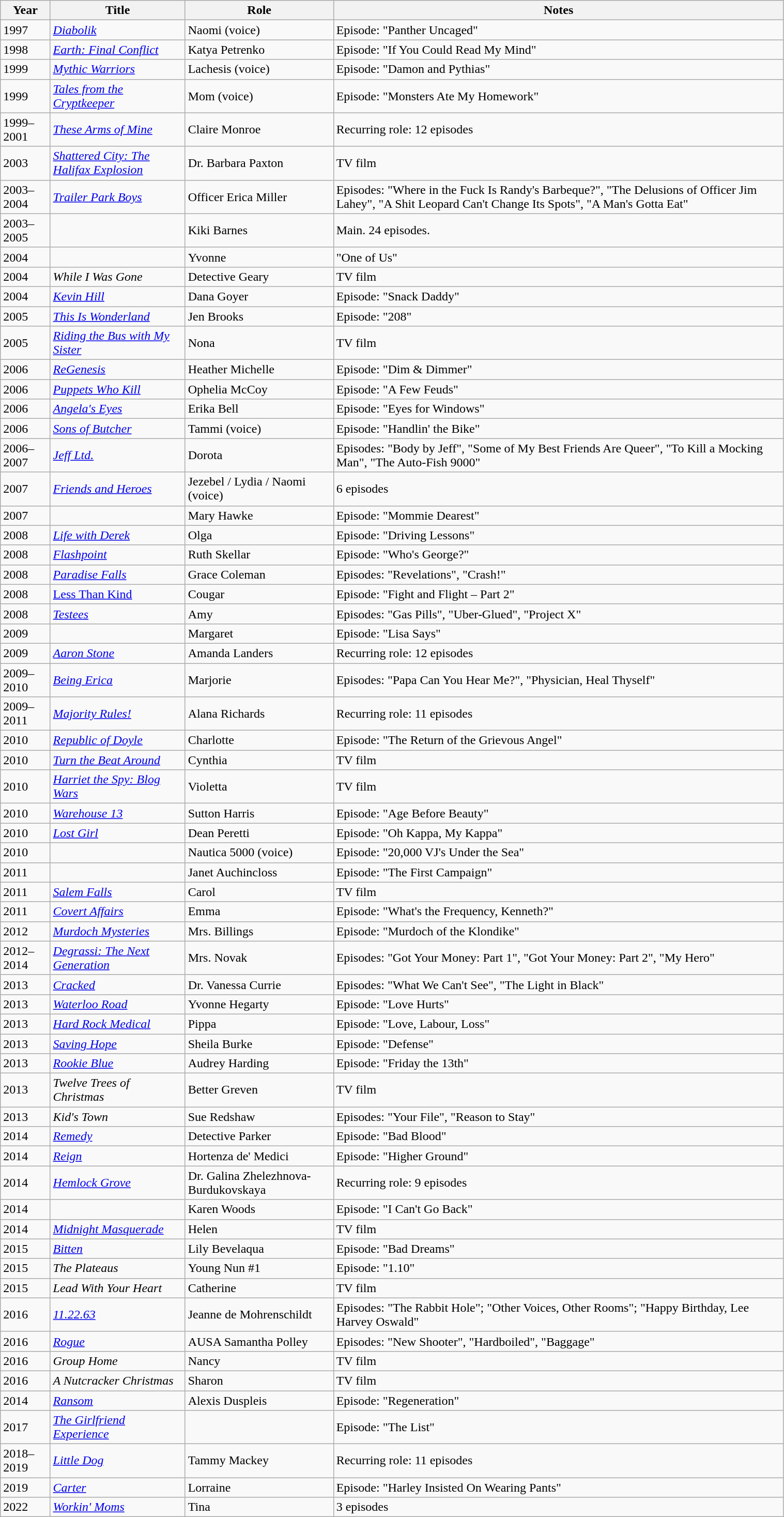<table class="wikitable sortable" style="width: 80%;">
<tr>
<th>Year</th>
<th>Title</th>
<th>Role</th>
<th class="unsortable">Notes</th>
</tr>
<tr>
<td>1997</td>
<td><em><a href='#'>Diabolik</a></em></td>
<td>Naomi (voice)</td>
<td>Episode: "Panther Uncaged"</td>
</tr>
<tr>
<td>1998</td>
<td><em><a href='#'>Earth: Final Conflict</a></em></td>
<td>Katya Petrenko</td>
<td>Episode: "If You Could Read My Mind"</td>
</tr>
<tr>
<td>1999</td>
<td><em><a href='#'>Mythic Warriors</a></em></td>
<td>Lachesis (voice)</td>
<td>Episode: "Damon and Pythias"</td>
</tr>
<tr>
<td>1999</td>
<td><em><a href='#'>Tales from the Cryptkeeper</a></em></td>
<td>Mom (voice)</td>
<td>Episode: "Monsters Ate My Homework"</td>
</tr>
<tr>
<td>1999–2001</td>
<td><em><a href='#'>These Arms of Mine</a></em></td>
<td>Claire Monroe</td>
<td>Recurring role: 12 episodes</td>
</tr>
<tr>
<td>2003</td>
<td><em><a href='#'>Shattered City: The Halifax Explosion</a></em></td>
<td>Dr. Barbara Paxton</td>
<td>TV film</td>
</tr>
<tr>
<td>2003–2004</td>
<td><em><a href='#'>Trailer Park Boys</a></em></td>
<td>Officer Erica Miller</td>
<td>Episodes: "Where in the Fuck Is Randy's Barbeque?", "The Delusions of Officer Jim Lahey", "A Shit Leopard Can't Change Its Spots", "A Man's Gotta Eat"</td>
</tr>
<tr>
<td>2003–2005</td>
<td><em></em></td>
<td>Kiki Barnes</td>
<td>Main. 24 episodes.</td>
</tr>
<tr>
<td>2004</td>
<td><em></em></td>
<td>Yvonne</td>
<td>"One of Us"</td>
</tr>
<tr>
<td>2004</td>
<td><em>While I Was Gone</em></td>
<td>Detective Geary</td>
<td>TV film</td>
</tr>
<tr>
<td>2004</td>
<td><em><a href='#'>Kevin Hill</a></em></td>
<td>Dana Goyer</td>
<td>Episode: "Snack Daddy"</td>
</tr>
<tr>
<td>2005</td>
<td><em><a href='#'>This Is Wonderland</a></em></td>
<td>Jen Brooks</td>
<td>Episode: "208"</td>
</tr>
<tr>
<td>2005</td>
<td><em><a href='#'>Riding the Bus with My Sister</a></em></td>
<td>Nona</td>
<td>TV film</td>
</tr>
<tr>
<td>2006</td>
<td><em><a href='#'>ReGenesis</a></em></td>
<td>Heather Michelle</td>
<td>Episode: "Dim & Dimmer"</td>
</tr>
<tr>
<td>2006</td>
<td><em><a href='#'>Puppets Who Kill</a></em></td>
<td>Ophelia McCoy</td>
<td>Episode: "A Few Feuds"</td>
</tr>
<tr>
<td>2006</td>
<td><em><a href='#'>Angela's Eyes</a></em></td>
<td>Erika Bell</td>
<td>Episode: "Eyes for Windows"</td>
</tr>
<tr>
<td>2006</td>
<td><em><a href='#'>Sons of Butcher</a></em></td>
<td>Tammi (voice)</td>
<td>Episode: "Handlin' the Bike"</td>
</tr>
<tr>
<td>2006–2007</td>
<td><em><a href='#'>Jeff Ltd.</a></em></td>
<td>Dorota</td>
<td>Episodes: "Body by Jeff", "Some of My Best Friends Are Queer", "To Kill a Mocking Man", "The Auto-Fish 9000"</td>
</tr>
<tr>
<td>2007</td>
<td><em><a href='#'>Friends and Heroes</a></em></td>
<td>Jezebel / Lydia / Naomi (voice)</td>
<td>6 episodes</td>
</tr>
<tr>
<td>2007</td>
<td><em></em></td>
<td>Mary Hawke</td>
<td>Episode: "Mommie Dearest"</td>
</tr>
<tr>
<td>2008</td>
<td><em><a href='#'>Life with Derek</a></em></td>
<td>Olga</td>
<td>Episode: "Driving Lessons"</td>
</tr>
<tr>
<td>2008</td>
<td><em><a href='#'>Flashpoint</a></em></td>
<td>Ruth Skellar</td>
<td>Episode: "Who's George?"</td>
</tr>
<tr>
<td>2008</td>
<td><em><a href='#'>Paradise Falls</a></em></td>
<td>Grace Coleman</td>
<td>Episodes: "Revelations", "Crash!"</td>
</tr>
<tr>
<td>2008</td>
<td><a href='#'>Less Than Kind</a></td>
<td>Cougar</td>
<td>Episode: "Fight and Flight – Part 2"</td>
</tr>
<tr>
<td>2008</td>
<td><em><a href='#'>Testees</a></em></td>
<td>Amy</td>
<td>Episodes: "Gas Pills", "Uber-Glued", "Project X"</td>
</tr>
<tr>
<td>2009</td>
<td><em></em></td>
<td>Margaret</td>
<td>Episode: "Lisa Says"</td>
</tr>
<tr>
<td>2009</td>
<td><em><a href='#'>Aaron Stone</a></em></td>
<td>Amanda Landers</td>
<td>Recurring role: 12 episodes</td>
</tr>
<tr>
<td>2009–2010</td>
<td><em><a href='#'>Being Erica</a></em></td>
<td>Marjorie</td>
<td>Episodes: "Papa Can You Hear Me?", "Physician, Heal Thyself"</td>
</tr>
<tr>
<td>2009–2011</td>
<td><em><a href='#'>Majority Rules!</a></em></td>
<td>Alana Richards</td>
<td>Recurring role: 11 episodes</td>
</tr>
<tr>
<td>2010</td>
<td><em><a href='#'>Republic of Doyle</a></em></td>
<td>Charlotte</td>
<td>Episode: "The Return of the Grievous Angel"</td>
</tr>
<tr>
<td>2010</td>
<td><em><a href='#'>Turn the Beat Around</a></em></td>
<td>Cynthia</td>
<td>TV film</td>
</tr>
<tr>
<td>2010</td>
<td><em><a href='#'>Harriet the Spy: Blog Wars</a></em></td>
<td>Violetta</td>
<td>TV film</td>
</tr>
<tr>
<td>2010</td>
<td><em><a href='#'>Warehouse 13</a></em></td>
<td>Sutton Harris</td>
<td>Episode: "Age Before Beauty"</td>
</tr>
<tr>
<td>2010</td>
<td><em><a href='#'>Lost Girl</a></em></td>
<td>Dean Peretti</td>
<td>Episode: "Oh Kappa, My Kappa"</td>
</tr>
<tr>
<td>2010</td>
<td><em></em></td>
<td>Nautica 5000 (voice)</td>
<td>Episode: "20,000 VJ's Under the Sea"</td>
</tr>
<tr>
<td>2011</td>
<td><em></em></td>
<td>Janet Auchincloss</td>
<td>Episode: "The First Campaign"</td>
</tr>
<tr>
<td>2011</td>
<td><em><a href='#'>Salem Falls</a></em></td>
<td>Carol</td>
<td>TV film</td>
</tr>
<tr>
<td>2011</td>
<td><em><a href='#'>Covert Affairs</a></em></td>
<td>Emma</td>
<td>Episode: "What's the Frequency, Kenneth?"</td>
</tr>
<tr>
<td>2012</td>
<td><em><a href='#'>Murdoch Mysteries</a></em></td>
<td>Mrs. Billings</td>
<td>Episode: "Murdoch of the Klondike"</td>
</tr>
<tr>
<td>2012–2014</td>
<td><em><a href='#'>Degrassi: The Next Generation</a></em></td>
<td>Mrs. Novak</td>
<td>Episodes: "Got Your Money: Part 1", "Got Your Money: Part 2", "My Hero"</td>
</tr>
<tr>
<td>2013</td>
<td><em><a href='#'>Cracked</a></em></td>
<td>Dr. Vanessa Currie</td>
<td>Episodes: "What We Can't See", "The Light in Black"</td>
</tr>
<tr>
<td>2013</td>
<td><em><a href='#'>Waterloo Road</a></em></td>
<td>Yvonne Hegarty</td>
<td>Episode: "Love Hurts"</td>
</tr>
<tr>
<td>2013</td>
<td><em><a href='#'>Hard Rock Medical</a></em></td>
<td>Pippa</td>
<td>Episode: "Love, Labour, Loss"</td>
</tr>
<tr>
<td>2013</td>
<td><em><a href='#'>Saving Hope</a></em></td>
<td>Sheila Burke</td>
<td>Episode: "Defense"</td>
</tr>
<tr>
<td>2013</td>
<td><em><a href='#'>Rookie Blue</a></em></td>
<td>Audrey Harding</td>
<td>Episode: "Friday the 13th"</td>
</tr>
<tr>
<td>2013</td>
<td><em>Twelve Trees of Christmas</em></td>
<td>Better Greven</td>
<td>TV film</td>
</tr>
<tr>
<td>2013</td>
<td><em>Kid's Town</em></td>
<td>Sue Redshaw</td>
<td>Episodes: "Your File", "Reason to Stay"</td>
</tr>
<tr>
<td>2014</td>
<td><em><a href='#'>Remedy</a></em></td>
<td>Detective Parker</td>
<td>Episode: "Bad Blood"</td>
</tr>
<tr>
<td>2014</td>
<td><em><a href='#'>Reign</a></em></td>
<td>Hortenza de' Medici</td>
<td>Episode: "Higher Ground"</td>
</tr>
<tr>
<td>2014</td>
<td><em><a href='#'>Hemlock Grove</a></em></td>
<td>Dr. Galina Zhelezhnova-Burdukovskaya</td>
<td>Recurring role: 9 episodes</td>
</tr>
<tr>
<td>2014</td>
<td><em></em></td>
<td>Karen Woods</td>
<td>Episode: "I Can't Go Back"</td>
</tr>
<tr>
<td>2014</td>
<td><em><a href='#'>Midnight Masquerade</a></em></td>
<td>Helen</td>
<td>TV film</td>
</tr>
<tr>
<td>2015</td>
<td><em><a href='#'>Bitten</a></em></td>
<td>Lily Bevelaqua</td>
<td>Episode: "Bad Dreams"</td>
</tr>
<tr>
<td>2015</td>
<td data-sort-value="Plateaus, The"><em>The Plateaus</em></td>
<td>Young Nun #1</td>
<td>Episode: "1.10"</td>
</tr>
<tr>
<td>2015</td>
<td><em>Lead With Your Heart</em></td>
<td>Catherine</td>
<td>TV film</td>
</tr>
<tr>
<td>2016</td>
<td><em><a href='#'>11.22.63</a></em></td>
<td>Jeanne de Mohrenschildt</td>
<td>Episodes: "The Rabbit Hole"; "Other Voices, Other Rooms"; "Happy Birthday, Lee Harvey Oswald"</td>
</tr>
<tr>
<td>2016</td>
<td><em><a href='#'>Rogue</a></em></td>
<td>AUSA Samantha Polley</td>
<td>Episodes: "New Shooter", "Hardboiled", "Baggage"</td>
</tr>
<tr>
<td>2016</td>
<td><em>Group Home</em></td>
<td>Nancy</td>
<td>TV film</td>
</tr>
<tr>
<td>2016</td>
<td data-sort-value="Nutcracker Christmas, A"><em>A Nutcracker Christmas</em></td>
<td>Sharon</td>
<td>TV film</td>
</tr>
<tr>
<td>2014</td>
<td><em><a href='#'>Ransom</a></em></td>
<td>Alexis Duspleis</td>
<td>Episode: "Regeneration"</td>
</tr>
<tr>
<td>2017</td>
<td data-sort-value="Girlfriend Experience, The"><em><a href='#'>The Girlfriend Experience</a></em></td>
<td></td>
<td>Episode: "The List"</td>
</tr>
<tr>
<td>2018–2019</td>
<td><em><a href='#'>Little Dog</a></em></td>
<td>Tammy Mackey</td>
<td>Recurring role: 11 episodes</td>
</tr>
<tr>
<td>2019</td>
<td><em><a href='#'>Carter</a></em></td>
<td>Lorraine</td>
<td>Episode: "Harley Insisted On Wearing Pants"</td>
</tr>
<tr>
<td>2022</td>
<td><em><a href='#'>Workin' Moms</a></em></td>
<td>Tina</td>
<td>3 episodes</td>
</tr>
</table>
